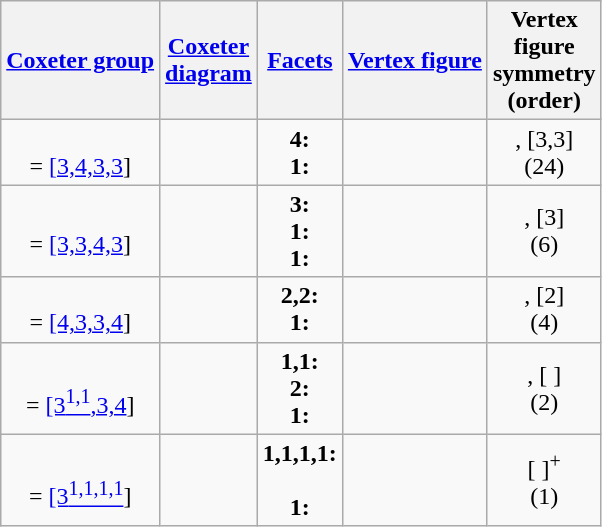<table class="wikitable">
<tr>
<th><a href='#'>Coxeter group</a></th>
<th><a href='#'>Coxeter<br>diagram</a></th>
<th><a href='#'>Facets</a></th>
<th><a href='#'>Vertex figure</a></th>
<th>Vertex<br>figure<br>symmetry<br>(order)</th>
</tr>
<tr align=center>
<td><br>= <a href='#'>[3,4,3,3</a>]</td>
<td></td>
<td><strong>4:</strong> <br><strong>1:</strong> </td>
<td></td>
<td>, [3,3]<br>(24)</td>
</tr>
<tr align=center>
<td><br>= <a href='#'>[3,3,4,3</a>]</td>
<td></td>
<td><strong>3:</strong> <br><strong>1:</strong> <br><strong>1:</strong> </td>
<td></td>
<td>, [3]<br>(6)</td>
</tr>
<tr align=center>
<td><br>= <a href='#'>[4,3,3,4</a>]</td>
<td></td>
<td><strong>2,2:</strong> <br><strong>1:</strong> </td>
<td></td>
<td>, [2]<br>(4)</td>
</tr>
<tr align=center>
<td><br>= <a href='#'>[3<sup>1,1</sup>,3,4</a>]</td>
<td></td>
<td><strong>1,1:</strong> <br><strong>2:</strong> <br><strong>1:</strong> </td>
<td></td>
<td>, [ ]<br>(2)</td>
</tr>
<tr align=center>
<td><br>= <a href='#'>[3<sup>1,1,1,1</sup></a>]</td>
<td></td>
<td><strong>1,1,1,1:</strong><br><br><strong>1:</strong> </td>
<td></td>
<td>[ ]<sup>+</sup><br>(1)</td>
</tr>
</table>
